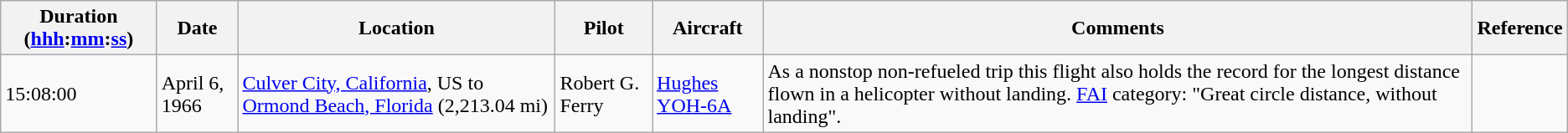<table class="wikitable">
<tr>
<th>Duration (<a href='#'>hhh</a>:<a href='#'>mm</a>:<a href='#'>ss</a>)</th>
<th>Date</th>
<th>Location</th>
<th>Pilot</th>
<th>Aircraft</th>
<th>Comments</th>
<th>Reference</th>
</tr>
<tr>
<td>15:08:00</td>
<td>April 6, 1966</td>
<td><a href='#'>Culver City, California</a>, US to <a href='#'>Ormond Beach, Florida</a> (2,213.04 mi)</td>
<td>Robert G. Ferry</td>
<td><a href='#'>Hughes YOH-6A</a></td>
<td>As a nonstop non-refueled trip this flight also holds the record for the longest distance flown in a helicopter without landing. <a href='#'>FAI</a> category: "Great circle distance, without landing".</td>
<td></td>
</tr>
</table>
